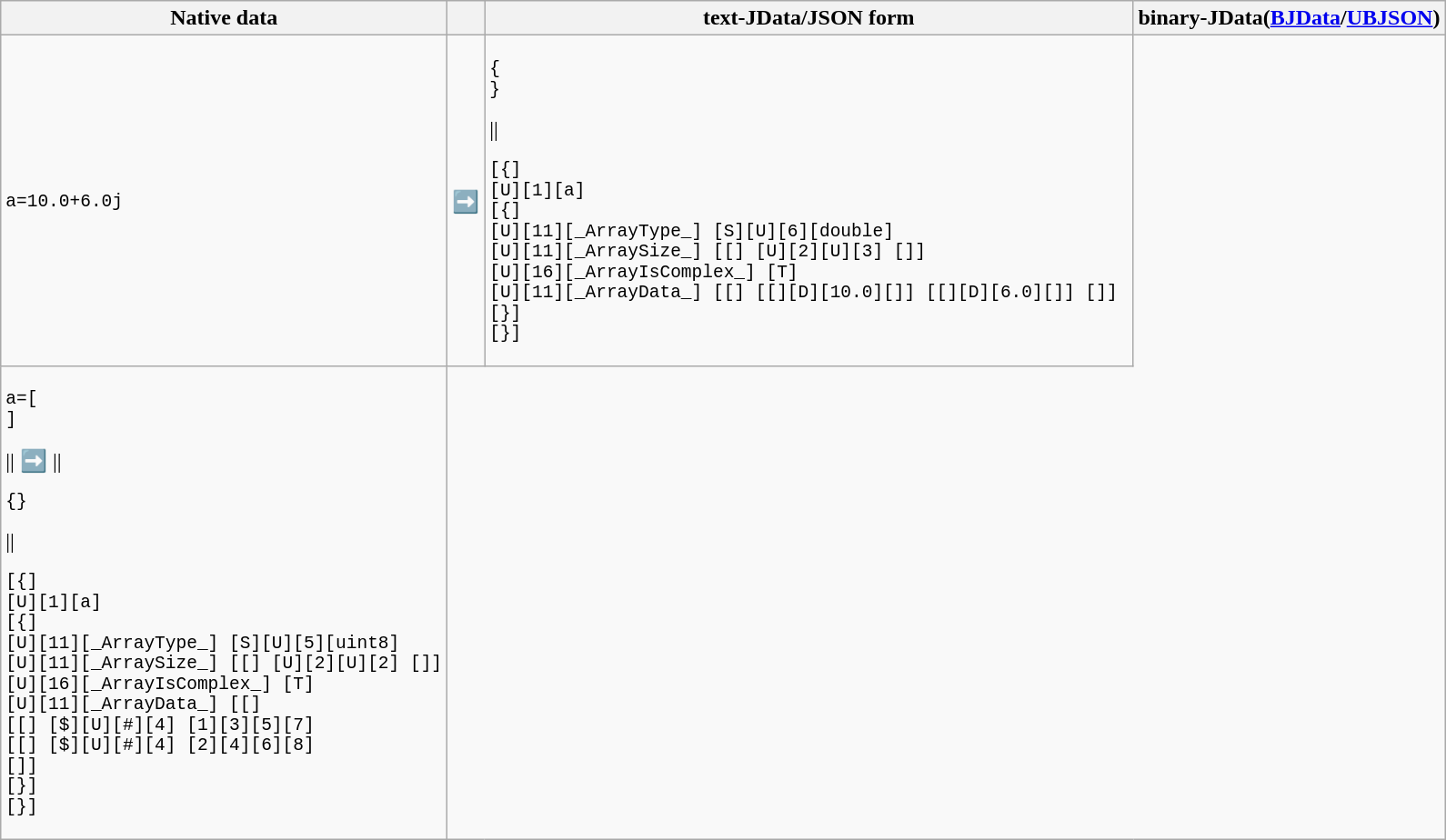<table class="wikitable tpl-blanktable">
<tr>
<th>Native data</th>
<th></th>
<th>text-JData/JSON form</th>
<th>binary-JData(<a href='#'>BJData</a>/<a href='#'>UBJSON</a>)</th>
</tr>
<tr>
<td><pre>a=10.0+6.0j</pre></td>
<td>➡️</td>
<td><pre>{<br>}</pre> || <pre>[{]
[U][1][a]
[{]
[U][11][_ArrayType_] [S][U][6][double]
[U][11][_ArraySize_] [[] [U][2][U][3] []]
[U][16][_ArrayIsComplex_] [T]
[U][11][_ArrayData_] [[] [[][D][10.0][]] [[][D][6.0][]] []] 
[}]
[}]</pre></td>
</tr>
<tr>
<td><pre>a=[<br>]</pre> || ➡️ || <pre>{}</pre> || <pre>[{]
[U][1][a]
[{]
[U][11][_ArrayType_] [S][U][5][uint8]
[U][11][_ArraySize_] [[] [U][2][U][2] []]
[U][16][_ArrayIsComplex_] [T]
[U][11][_ArrayData_] [[]
[[] [$][U][#][4] [1][3][5][7]
[[] [$][U][#][4] [2][4][6][8]
[]]
[}]
[}]</pre></td>
</tr>
</table>
